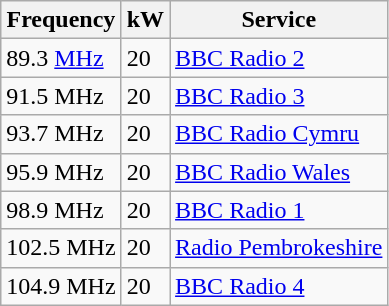<table class="wikitable sortable">
<tr>
<th>Frequency</th>
<th>kW</th>
<th>Service</th>
</tr>
<tr>
<td>89.3 <a href='#'>MHz</a></td>
<td>20</td>
<td><a href='#'>BBC Radio 2</a></td>
</tr>
<tr>
<td>91.5 MHz</td>
<td>20</td>
<td><a href='#'>BBC Radio 3</a></td>
</tr>
<tr>
<td>93.7 MHz</td>
<td>20</td>
<td><a href='#'>BBC Radio Cymru</a></td>
</tr>
<tr>
<td>95.9 MHz</td>
<td>20</td>
<td><a href='#'>BBC Radio Wales</a></td>
</tr>
<tr>
<td>98.9 MHz</td>
<td>20</td>
<td><a href='#'>BBC Radio 1</a></td>
</tr>
<tr>
<td>102.5 MHz</td>
<td>20</td>
<td><a href='#'>Radio Pembrokeshire</a></td>
</tr>
<tr>
<td>104.9 MHz</td>
<td>20</td>
<td><a href='#'>BBC Radio 4</a></td>
</tr>
</table>
